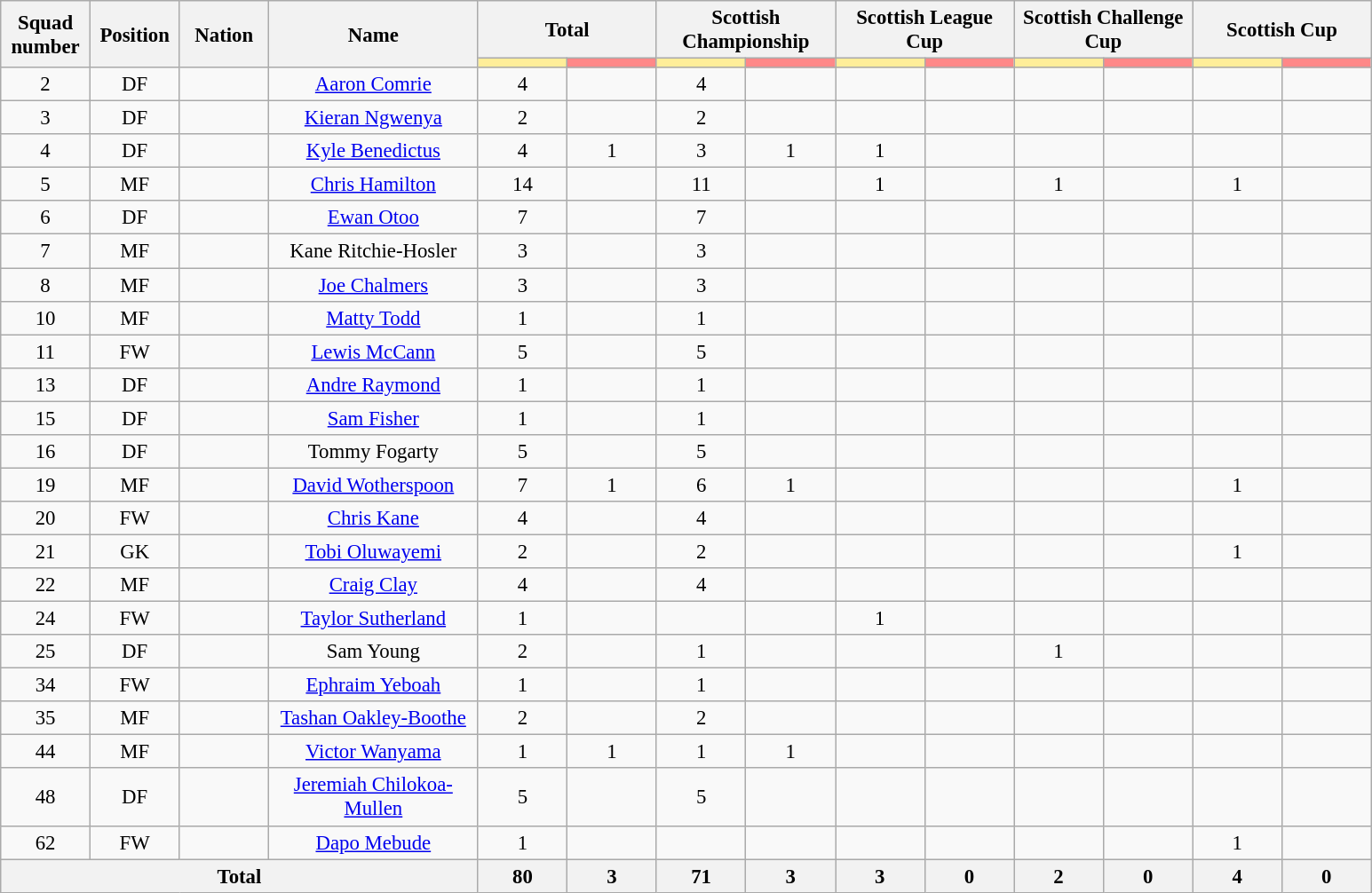<table class="wikitable" style="font-size: 95%; text-align: center;">
<tr>
<th rowspan=2 width=60>Squad number</th>
<th rowspan=2 width=60>Position</th>
<th rowspan=2 width=60>Nation</th>
<th rowspan=2 width=150>Name</th>
<th colspan=2>Total</th>
<th colspan=2>Scottish Championship</th>
<th colspan=2>Scottish League Cup</th>
<th colspan=2>Scottish Challenge Cup</th>
<th colspan=2>Scottish Cup</th>
</tr>
<tr>
<th style="width:60px; background:#fe9;"></th>
<th style="width:60px; background:#ff8888;"></th>
<th style="width:60px; background:#fe9;"></th>
<th style="width:60px; background:#ff8888;"></th>
<th style="width:60px; background:#fe9;"></th>
<th style="width:60px; background:#ff8888;"></th>
<th style="width:60px; background:#fe9;"></th>
<th style="width:60px; background:#ff8888;"></th>
<th style="width:60px; background:#fe9;"></th>
<th style="width:60px; background:#ff8888;"></th>
</tr>
<tr>
<td>2</td>
<td>DF</td>
<td></td>
<td><a href='#'>Aaron Comrie</a></td>
<td>4</td>
<td></td>
<td>4</td>
<td></td>
<td></td>
<td></td>
<td></td>
<td></td>
<td></td>
<td></td>
</tr>
<tr>
<td>3</td>
<td>DF</td>
<td></td>
<td><a href='#'>Kieran Ngwenya</a></td>
<td>2</td>
<td></td>
<td>2</td>
<td></td>
<td></td>
<td></td>
<td></td>
<td></td>
<td></td>
<td></td>
</tr>
<tr>
<td>4</td>
<td>DF</td>
<td></td>
<td><a href='#'>Kyle Benedictus</a></td>
<td>4</td>
<td>1</td>
<td>3</td>
<td>1</td>
<td>1</td>
<td></td>
<td></td>
<td></td>
<td></td>
<td></td>
</tr>
<tr>
<td>5</td>
<td>MF</td>
<td></td>
<td><a href='#'>Chris Hamilton</a></td>
<td>14</td>
<td></td>
<td>11</td>
<td></td>
<td>1</td>
<td></td>
<td>1</td>
<td></td>
<td>1</td>
<td></td>
</tr>
<tr>
<td>6</td>
<td>DF</td>
<td></td>
<td><a href='#'>Ewan Otoo</a></td>
<td>7</td>
<td></td>
<td>7</td>
<td></td>
<td></td>
<td></td>
<td></td>
<td></td>
<td></td>
<td></td>
</tr>
<tr>
<td>7</td>
<td>MF</td>
<td></td>
<td>Kane Ritchie-Hosler</td>
<td>3</td>
<td></td>
<td>3</td>
<td></td>
<td></td>
<td></td>
<td></td>
<td></td>
<td></td>
<td></td>
</tr>
<tr>
<td>8</td>
<td>MF</td>
<td></td>
<td><a href='#'>Joe Chalmers</a></td>
<td>3</td>
<td></td>
<td>3</td>
<td></td>
<td></td>
<td></td>
<td></td>
<td></td>
<td></td>
<td></td>
</tr>
<tr>
<td>10</td>
<td>MF</td>
<td></td>
<td><a href='#'>Matty Todd</a></td>
<td>1</td>
<td></td>
<td>1</td>
<td></td>
<td></td>
<td></td>
<td></td>
<td></td>
<td></td>
<td></td>
</tr>
<tr>
<td>11</td>
<td>FW</td>
<td></td>
<td><a href='#'>Lewis McCann</a></td>
<td>5</td>
<td></td>
<td>5</td>
<td></td>
<td></td>
<td></td>
<td></td>
<td></td>
<td></td>
<td></td>
</tr>
<tr>
<td>13</td>
<td>DF</td>
<td></td>
<td><a href='#'>Andre Raymond</a></td>
<td>1</td>
<td></td>
<td>1</td>
<td></td>
<td></td>
<td></td>
<td></td>
<td></td>
<td></td>
<td></td>
</tr>
<tr>
<td>15</td>
<td>DF</td>
<td></td>
<td><a href='#'>Sam Fisher</a></td>
<td>1</td>
<td></td>
<td>1</td>
<td></td>
<td></td>
<td></td>
<td></td>
<td></td>
<td></td>
<td></td>
</tr>
<tr>
<td>16</td>
<td>DF</td>
<td></td>
<td>Tommy Fogarty</td>
<td>5</td>
<td></td>
<td>5</td>
<td></td>
<td></td>
<td></td>
<td></td>
<td></td>
<td></td>
<td></td>
</tr>
<tr>
<td>19</td>
<td>MF</td>
<td></td>
<td><a href='#'>David Wotherspoon</a></td>
<td>7</td>
<td>1</td>
<td>6</td>
<td>1</td>
<td></td>
<td></td>
<td></td>
<td></td>
<td>1</td>
<td></td>
</tr>
<tr>
<td>20</td>
<td>FW</td>
<td></td>
<td><a href='#'>Chris Kane</a></td>
<td>4</td>
<td></td>
<td>4</td>
<td></td>
<td></td>
<td></td>
<td></td>
<td></td>
<td></td>
<td></td>
</tr>
<tr>
<td>21</td>
<td>GK</td>
<td></td>
<td><a href='#'>Tobi Oluwayemi</a></td>
<td>2</td>
<td></td>
<td>2</td>
<td></td>
<td></td>
<td></td>
<td></td>
<td></td>
<td>1</td>
<td></td>
</tr>
<tr>
<td>22</td>
<td>MF</td>
<td></td>
<td><a href='#'>Craig Clay</a></td>
<td>4</td>
<td></td>
<td>4</td>
<td></td>
<td></td>
<td></td>
<td></td>
<td></td>
<td></td>
<td></td>
</tr>
<tr>
<td>24</td>
<td>FW</td>
<td></td>
<td><a href='#'>Taylor Sutherland</a></td>
<td>1</td>
<td></td>
<td></td>
<td></td>
<td>1</td>
<td></td>
<td></td>
<td></td>
<td></td>
<td></td>
</tr>
<tr>
<td>25</td>
<td>DF</td>
<td></td>
<td>Sam Young</td>
<td>2</td>
<td></td>
<td>1</td>
<td></td>
<td></td>
<td></td>
<td>1</td>
<td></td>
<td></td>
<td></td>
</tr>
<tr>
<td>34</td>
<td>FW</td>
<td></td>
<td><a href='#'>Ephraim Yeboah</a></td>
<td>1</td>
<td></td>
<td>1</td>
<td></td>
<td></td>
<td></td>
<td></td>
<td></td>
<td></td>
<td></td>
</tr>
<tr>
<td>35</td>
<td>MF</td>
<td></td>
<td><a href='#'>Tashan Oakley-Boothe</a></td>
<td>2</td>
<td></td>
<td>2</td>
<td></td>
<td></td>
<td></td>
<td></td>
<td></td>
<td></td>
<td></td>
</tr>
<tr>
<td>44</td>
<td>MF</td>
<td></td>
<td><a href='#'>Victor Wanyama</a></td>
<td>1</td>
<td>1</td>
<td>1</td>
<td>1</td>
<td></td>
<td></td>
<td></td>
<td></td>
<td></td>
<td></td>
</tr>
<tr>
<td>48</td>
<td>DF</td>
<td></td>
<td><a href='#'>Jeremiah Chilokoa-Mullen</a></td>
<td>5</td>
<td></td>
<td>5</td>
<td></td>
<td></td>
<td></td>
<td></td>
<td></td>
<td></td>
<td></td>
</tr>
<tr>
<td>62</td>
<td>FW</td>
<td></td>
<td><a href='#'>Dapo Mebude</a></td>
<td>1</td>
<td></td>
<td></td>
<td></td>
<td></td>
<td></td>
<td></td>
<td></td>
<td>1</td>
<td></td>
</tr>
<tr>
<th colspan=4>Total</th>
<th>80</th>
<th>3</th>
<th>71</th>
<th>3</th>
<th>3</th>
<th>0</th>
<th>2</th>
<th>0</th>
<th>4</th>
<th>0</th>
</tr>
</table>
